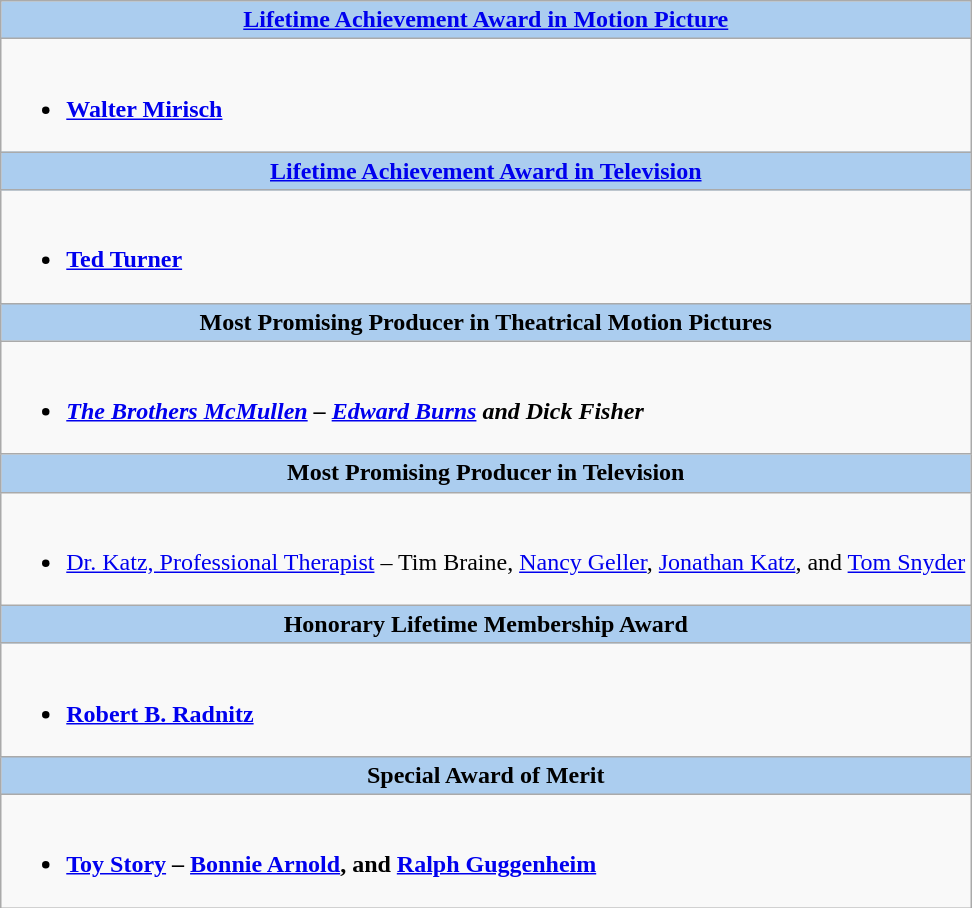<table class="wikitable" style="width=">
<tr>
<th colspan="2" style="background:#abcdef;"><a href='#'>Lifetime Achievement Award in Motion Picture</a></th>
</tr>
<tr>
<td colspan="2" style="vertical-align:top;"><br><ul><li><strong><a href='#'>Walter Mirisch</a></strong></li></ul></td>
</tr>
<tr>
<th colspan="2" style="background:#abcdef;"><a href='#'>Lifetime Achievement Award in Television</a></th>
</tr>
<tr>
<td colspan="2" style="vertical-align:top;"><br><ul><li><strong><a href='#'>Ted Turner</a></strong></li></ul></td>
</tr>
<tr>
<th colspan="2" style="background:#abcdef;">Most Promising Producer in Theatrical Motion Pictures</th>
</tr>
<tr>
<td colspan="2" style="vertical-align:top;"><br><ul><li><strong><em><a href='#'>The Brothers McMullen</a><em> – <a href='#'>Edward Burns</a> and Dick Fisher<strong></li></ul></td>
</tr>
<tr>
<th colspan="2" style="background:#abcdef;">Most Promising Producer in Television</th>
</tr>
<tr>
<td colspan="2" style="vertical-align:top;"><br><ul><li></em></strong><a href='#'>Dr. Katz, Professional Therapist</a></em> – Tim Braine, <a href='#'>Nancy Geller</a>, <a href='#'>Jonathan Katz</a>, and <a href='#'>Tom Snyder</a></strong></li></ul></td>
</tr>
<tr>
<th colspan="2" style="background:#abcdef;">Honorary Lifetime Membership Award</th>
</tr>
<tr>
<td colspan="2" style="vertical-align:top;"><br><ul><li><strong><a href='#'>Robert B. Radnitz</a></strong></li></ul></td>
</tr>
<tr>
<th colspan="2" style="background:#abcdef;">Special Award of Merit</th>
</tr>
<tr>
<td colspan="2" style="vertical-align:top;"><br><ul><li><strong><a href='#'>Toy Story</a> – <a href='#'>Bonnie Arnold</a>, and <a href='#'>Ralph Guggenheim</a></strong></li></ul></td>
</tr>
</table>
